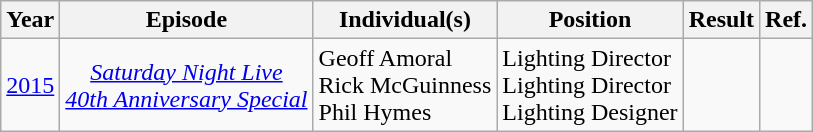<table class="wikitable">
<tr>
<th>Year</th>
<th>Episode</th>
<th>Individual(s)</th>
<th>Position</th>
<th>Result</th>
<th>Ref.</th>
</tr>
<tr>
<td><a href='#'>2015</a></td>
<td align="center"><em><a href='#'>Saturday Night Live <br> 40th Anniversary Special</a></em></td>
<td>Geoff Amoral <br> Rick McGuinness <br> Phil Hymes</td>
<td>Lighting Director <br> Lighting Director <br> Lighting Designer</td>
<td></td>
<td align="center"></td>
</tr>
</table>
